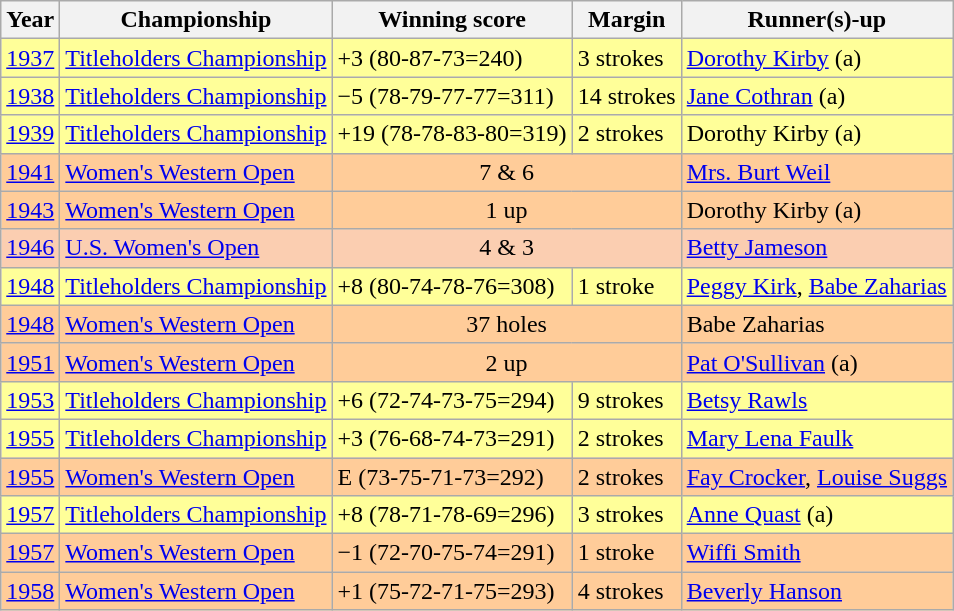<table class="sortable wikitable">
<tr>
<th>Year</th>
<th>Championship</th>
<th>Winning score</th>
<th>Margin</th>
<th>Runner(s)-up</th>
</tr>
<tr style="background:#FFFF99;">
<td><a href='#'>1937</a></td>
<td><a href='#'>Titleholders Championship</a></td>
<td>+3 (80-87-73=240)</td>
<td>3 strokes</td>
<td> <a href='#'>Dorothy Kirby</a> (a)</td>
</tr>
<tr style="background:#FFFF99;">
<td><a href='#'>1938</a></td>
<td><a href='#'>Titleholders Championship</a></td>
<td>−5 (78-79-77-77=311)</td>
<td>14 strokes</td>
<td> <a href='#'>Jane Cothran</a> (a)</td>
</tr>
<tr style="background:#FFFF99;">
<td><a href='#'>1939</a></td>
<td><a href='#'>Titleholders Championship</a></td>
<td>+19 (78-78-83-80=319)</td>
<td>2 strokes</td>
<td> Dorothy Kirby (a)</td>
</tr>
<tr style="background:#FFCC99;">
<td><a href='#'>1941</a></td>
<td><a href='#'>Women's Western Open</a></td>
<td colspan=2 align=center>7 & 6</td>
<td> <a href='#'>Mrs. Burt Weil</a></td>
</tr>
<tr style="background:#FFCC99;">
<td><a href='#'>1943</a></td>
<td><a href='#'>Women's Western Open</a></td>
<td colspan=2 align=center>1 up</td>
<td> Dorothy Kirby (a)</td>
</tr>
<tr style="background:#FBCEB1;">
<td><a href='#'>1946</a></td>
<td><a href='#'>U.S. Women's Open</a></td>
<td colspan=2 align=center>4 & 3</td>
<td> <a href='#'>Betty Jameson</a></td>
</tr>
<tr style="background:#FFFF99;">
<td><a href='#'>1948</a></td>
<td><a href='#'>Titleholders Championship</a></td>
<td>+8 (80-74-78-76=308)</td>
<td>1 stroke</td>
<td> <a href='#'>Peggy Kirk</a>,  <a href='#'>Babe Zaharias</a></td>
</tr>
<tr style="background:#FFCC99;">
<td><a href='#'>1948</a></td>
<td><a href='#'>Women's Western Open</a></td>
<td colspan=2 align=center>37 holes</td>
<td> Babe Zaharias</td>
</tr>
<tr style="background:#FFCC99;">
<td><a href='#'>1951</a></td>
<td><a href='#'>Women's Western Open</a></td>
<td colspan=2 align=center>2 up</td>
<td> <a href='#'>Pat O'Sullivan</a> (a)</td>
</tr>
<tr style="background:#FFFF99;">
<td><a href='#'>1953</a></td>
<td><a href='#'>Titleholders Championship</a></td>
<td>+6 (72-74-73-75=294)</td>
<td>9 strokes</td>
<td> <a href='#'>Betsy Rawls</a></td>
</tr>
<tr style="background:#FFFF99;">
<td><a href='#'>1955</a></td>
<td><a href='#'>Titleholders Championship</a></td>
<td>+3 (76-68-74-73=291)</td>
<td>2 strokes</td>
<td> <a href='#'>Mary Lena Faulk</a></td>
</tr>
<tr style="background:#FFCC99;">
<td><a href='#'>1955</a></td>
<td><a href='#'>Women's Western Open</a></td>
<td>E (73-75-71-73=292)</td>
<td>2 strokes</td>
<td> <a href='#'>Fay Crocker</a>,  <a href='#'>Louise Suggs</a></td>
</tr>
<tr style="background:#FFFF99;">
<td><a href='#'>1957</a></td>
<td><a href='#'>Titleholders Championship</a></td>
<td>+8 (78-71-78-69=296)</td>
<td>3 strokes</td>
<td> <a href='#'>Anne Quast</a> (a)</td>
</tr>
<tr style="background:#FFCC99;">
<td><a href='#'>1957</a></td>
<td><a href='#'>Women's Western Open</a></td>
<td>−1 (72-70-75-74=291)</td>
<td>1 stroke</td>
<td> <a href='#'>Wiffi Smith</a></td>
</tr>
<tr style="background:#FFCC99;">
<td><a href='#'>1958</a></td>
<td><a href='#'>Women's Western Open</a></td>
<td>+1 (75-72-71-75=293)</td>
<td>4 strokes</td>
<td> <a href='#'>Beverly Hanson</a></td>
</tr>
</table>
